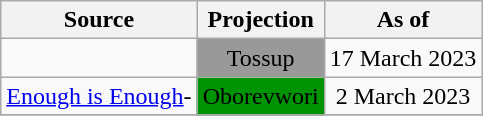<table class="wikitable" style="text-align:center">
<tr>
<th>Source</th>
<th colspan=2>Projection</th>
<th>As of</th>
</tr>
<tr>
<td align="left"></td>
<td colspan=2 bgcolor=#999999>Tossup</td>
<td>17 March 2023</td>
</tr>
<tr>
<td align="left"><a href='#'>Enough is Enough</a>-<br></td>
<td colspan=2 bgcolor=#009404>Oborevwori</td>
<td>2 March 2023</td>
</tr>
<tr>
</tr>
</table>
